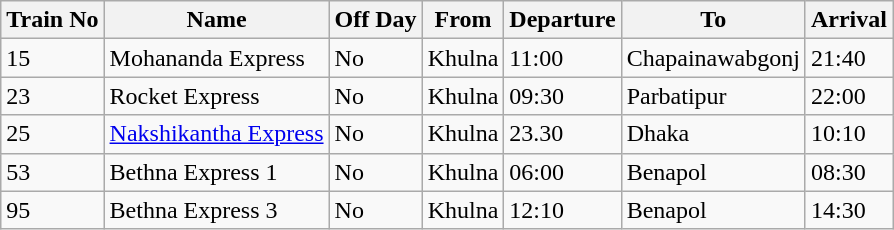<table class="wikitable">
<tr>
<th>Train No</th>
<th>Name</th>
<th>Off Day</th>
<th>From</th>
<th>Departure</th>
<th>To</th>
<th>Arrival</th>
</tr>
<tr>
<td>15</td>
<td>Mohananda Express</td>
<td>No</td>
<td>Khulna</td>
<td>11:00</td>
<td>Chapainawabgonj</td>
<td>21:40</td>
</tr>
<tr>
<td>23</td>
<td>Rocket Express</td>
<td>No</td>
<td>Khulna</td>
<td>09:30</td>
<td>Parbatipur</td>
<td>22:00</td>
</tr>
<tr>
<td>25</td>
<td><a href='#'>Nakshikantha Express</a></td>
<td>No</td>
<td>Khulna</td>
<td>23.30</td>
<td>Dhaka</td>
<td>10:10</td>
</tr>
<tr>
<td>53</td>
<td>Bethna Express 1</td>
<td>No</td>
<td>Khulna</td>
<td>06:00</td>
<td>Benapol</td>
<td>08:30</td>
</tr>
<tr>
<td>95</td>
<td>Bethna Express 3</td>
<td>No</td>
<td>Khulna</td>
<td>12:10</td>
<td>Benapol</td>
<td>14:30</td>
</tr>
</table>
